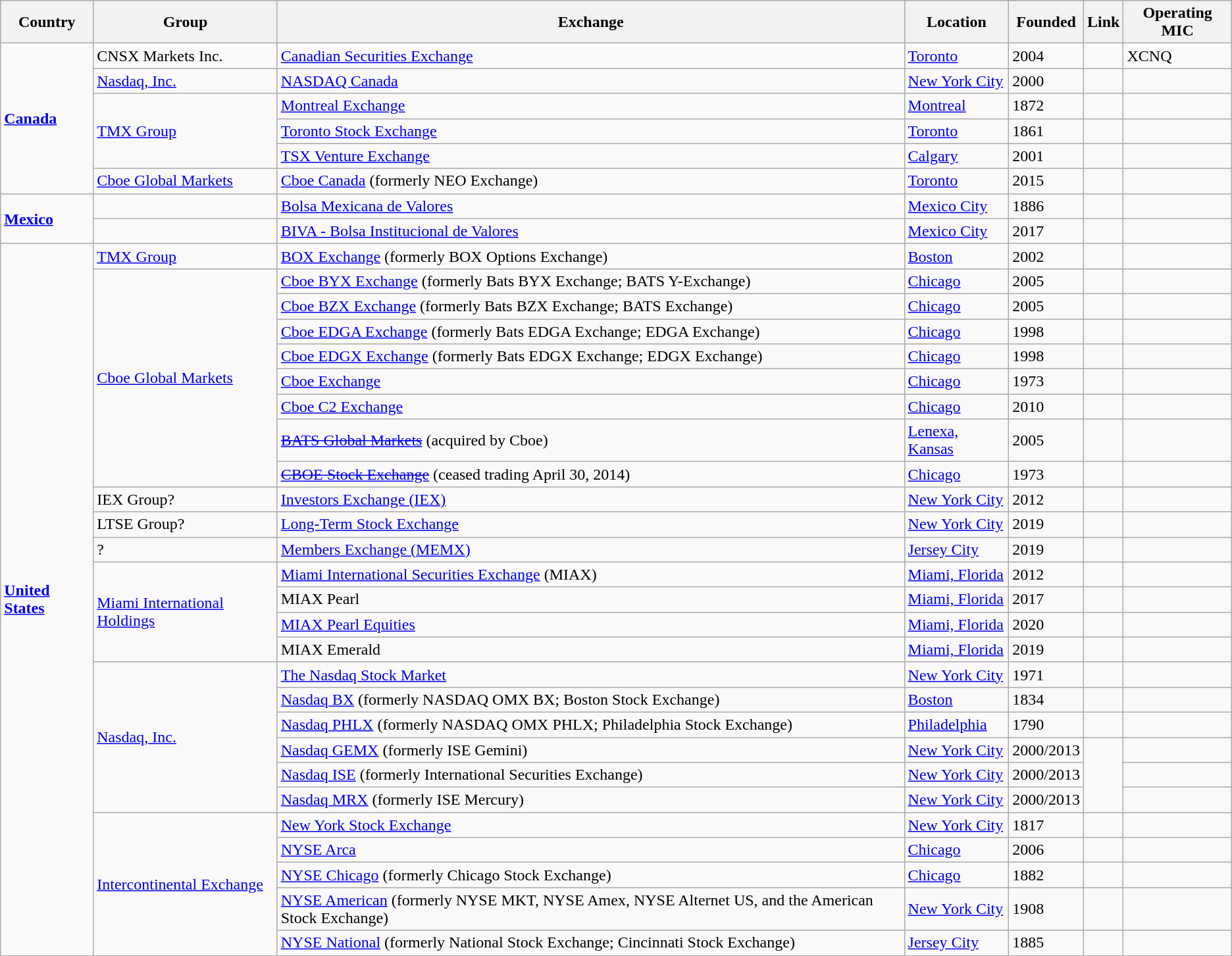<table class="wikitable sortable static-row-numbers static-row-header-text" id="exchanges_table">
<tr>
<th>Country</th>
<th>Group</th>
<th>Exchange</th>
<th>Location</th>
<th>Founded</th>
<th>Link</th>
<th>Operating MIC</th>
</tr>
<tr>
<td rowspan="6"> <strong><a href='#'>Canada</a></strong></td>
<td>CNSX Markets Inc.</td>
<td><a href='#'>Canadian Securities Exchange</a></td>
<td><a href='#'>Toronto</a></td>
<td>2004</td>
<td></td>
<td>XCNQ</td>
</tr>
<tr>
<td><a href='#'>Nasdaq, Inc.</a></td>
<td><a href='#'>NASDAQ Canada</a></td>
<td><a href='#'>New York City</a></td>
<td>2000</td>
<td></td>
<td></td>
</tr>
<tr>
<td rowspan="3"><a href='#'>TMX Group</a></td>
<td><a href='#'>Montreal Exchange</a></td>
<td><a href='#'>Montreal</a></td>
<td>1872</td>
<td></td>
<td></td>
</tr>
<tr>
<td><a href='#'>Toronto Stock Exchange</a></td>
<td><a href='#'>Toronto</a></td>
<td>1861</td>
<td></td>
<td></td>
</tr>
<tr>
<td><a href='#'>TSX Venture Exchange</a></td>
<td><a href='#'>Calgary</a></td>
<td>2001</td>
<td></td>
<td></td>
</tr>
<tr>
<td><a href='#'>Cboe Global Markets</a></td>
<td><a href='#'>Cboe Canada</a> (formerly NEO Exchange)</td>
<td><a href='#'>Toronto</a></td>
<td>2015</td>
<td></td>
<td></td>
</tr>
<tr>
<td rowspan="2"> <strong><a href='#'>Mexico</a></strong></td>
<td></td>
<td><a href='#'>Bolsa Mexicana de Valores</a></td>
<td><a href='#'>Mexico City</a></td>
<td>1886</td>
<td></td>
<td></td>
</tr>
<tr>
<td></td>
<td><a href='#'>BIVA - Bolsa Institucional de Valores</a></td>
<td><a href='#'>Mexico City</a></td>
<td>2017</td>
<td></td>
<td></td>
</tr>
<tr>
<td rowspan="27"> <strong><a href='#'>United States</a></strong></td>
<td><a href='#'>TMX Group</a></td>
<td><a href='#'>BOX Exchange</a> (formerly BOX Options Exchange)</td>
<td><a href='#'>Boston</a></td>
<td>2002</td>
<td></td>
<td></td>
</tr>
<tr>
<td rowspan="8"><a href='#'>Cboe Global Markets</a></td>
<td><a href='#'>Cboe BYX Exchange</a> (formerly Bats BYX Exchange; BATS Y-Exchange)</td>
<td><a href='#'>Chicago</a></td>
<td>2005</td>
<td></td>
<td></td>
</tr>
<tr>
<td><a href='#'>Cboe BZX Exchange</a> (formerly Bats BZX Exchange; BATS Exchange)</td>
<td><a href='#'>Chicago</a></td>
<td>2005</td>
<td></td>
<td></td>
</tr>
<tr>
<td><a href='#'>Cboe EDGA Exchange</a> (formerly Bats EDGA Exchange; EDGA Exchange)</td>
<td><a href='#'>Chicago</a></td>
<td>1998</td>
<td></td>
<td></td>
</tr>
<tr>
<td><a href='#'>Cboe EDGX Exchange</a> (formerly Bats EDGX Exchange; EDGX Exchange)</td>
<td><a href='#'>Chicago</a></td>
<td>1998</td>
<td></td>
<td></td>
</tr>
<tr>
<td><a href='#'>Cboe Exchange</a></td>
<td><a href='#'>Chicago</a></td>
<td>1973</td>
<td></td>
<td></td>
</tr>
<tr>
<td><a href='#'>Cboe C2 Exchange</a></td>
<td><a href='#'>Chicago</a></td>
<td>2010</td>
<td></td>
<td></td>
</tr>
<tr>
<td><a href='#'><s>BATS Global Markets</s></a> (acquired by Cboe)</td>
<td><a href='#'>Lenexa, Kansas</a></td>
<td>2005</td>
<td></td>
<td></td>
</tr>
<tr>
<td><a href='#'><s>CBOE Stock Exchange</s></a> (ceased trading April 30, 2014)</td>
<td><a href='#'>Chicago</a></td>
<td>1973</td>
<td></td>
<td></td>
</tr>
<tr>
<td>IEX Group?</td>
<td><a href='#'>Investors Exchange (IEX)</a></td>
<td><a href='#'>New York City</a></td>
<td>2012</td>
<td></td>
<td></td>
</tr>
<tr>
<td>LTSE Group?</td>
<td><a href='#'>Long-Term Stock Exchange</a></td>
<td><a href='#'>New York City</a></td>
<td>2019</td>
<td></td>
<td></td>
</tr>
<tr>
<td>?</td>
<td><a href='#'>Members Exchange (MEMX)</a></td>
<td><a href='#'>Jersey City</a></td>
<td>2019</td>
<td></td>
<td></td>
</tr>
<tr>
<td rowspan="4"><a href='#'>Miami International Holdings</a></td>
<td><a href='#'>Miami International Securities Exchange</a> (MIAX)</td>
<td><a href='#'>Miami, Florida</a></td>
<td>2012</td>
<td></td>
<td></td>
</tr>
<tr>
<td>MIAX Pearl</td>
<td><a href='#'>Miami, Florida</a></td>
<td>2017</td>
<td></td>
<td></td>
</tr>
<tr>
<td><a href='#'>MIAX Pearl Equities</a></td>
<td><a href='#'>Miami, Florida</a></td>
<td>2020</td>
<td></td>
<td></td>
</tr>
<tr>
<td>MIAX Emerald</td>
<td><a href='#'>Miami, Florida</a></td>
<td>2019</td>
<td></td>
<td></td>
</tr>
<tr>
<td rowspan="6"><a href='#'>Nasdaq, Inc.</a></td>
<td><a href='#'>The Nasdaq Stock Market</a></td>
<td><a href='#'>New York City</a></td>
<td>1971</td>
<td></td>
<td></td>
</tr>
<tr>
<td><a href='#'>Nasdaq BX</a> (formerly NASDAQ OMX BX; Boston Stock Exchange)</td>
<td><a href='#'>Boston</a></td>
<td>1834</td>
<td></td>
<td></td>
</tr>
<tr>
<td><a href='#'>Nasdaq PHLX</a> (formerly NASDAQ OMX PHLX; Philadelphia Stock Exchange)</td>
<td><a href='#'>Philadelphia</a></td>
<td>1790</td>
<td></td>
<td></td>
</tr>
<tr>
<td><a href='#'>Nasdaq GEMX</a> (formerly ISE Gemini)</td>
<td><a href='#'>New York City</a></td>
<td>2000/2013</td>
<td rowspan="3"></td>
<td></td>
</tr>
<tr>
<td><a href='#'>Nasdaq ISE</a> (formerly International Securities Exchange)</td>
<td><a href='#'>New York City</a></td>
<td>2000/2013</td>
<td></td>
</tr>
<tr>
<td><a href='#'>Nasdaq MRX</a> (formerly ISE Mercury)</td>
<td><a href='#'>New York City</a></td>
<td>2000/2013</td>
<td></td>
</tr>
<tr>
<td rowspan="5"><a href='#'>Intercontinental Exchange</a></td>
<td><a href='#'>New York Stock Exchange</a></td>
<td><a href='#'>New York City</a></td>
<td>1817</td>
<td></td>
<td></td>
</tr>
<tr>
<td><a href='#'>NYSE Arca</a></td>
<td><a href='#'>Chicago</a></td>
<td>2006</td>
<td></td>
<td></td>
</tr>
<tr>
<td><a href='#'>NYSE Chicago</a> (formerly Chicago Stock Exchange)</td>
<td><a href='#'>Chicago</a></td>
<td>1882</td>
<td></td>
<td></td>
</tr>
<tr>
<td><a href='#'>NYSE American</a> (formerly NYSE MKT, NYSE Amex, NYSE Alternet US, and the American Stock Exchange)</td>
<td><a href='#'>New York City</a></td>
<td>1908</td>
<td></td>
<td></td>
</tr>
<tr>
<td><a href='#'>NYSE National</a> (formerly National Stock Exchange; Cincinnati Stock Exchange)</td>
<td><a href='#'>Jersey City</a></td>
<td>1885</td>
<td></td>
<td></td>
</tr>
</table>
